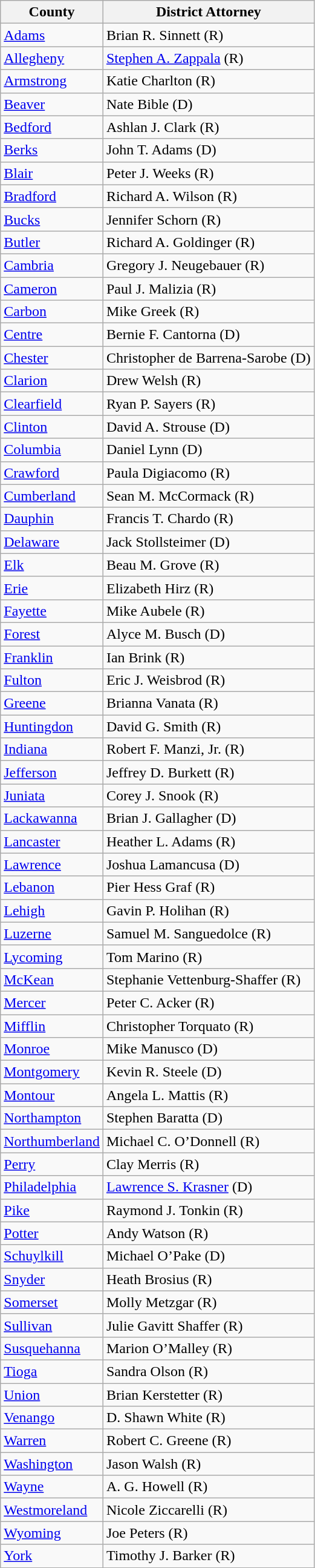<table class="wikitable">
<tr>
<th>County</th>
<th>District Attorney</th>
</tr>
<tr>
<td><a href='#'>Adams</a></td>
<td>Brian R. Sinnett (R)</td>
</tr>
<tr>
<td><a href='#'>Allegheny</a></td>
<td><a href='#'>Stephen A. Zappala</a> (R)</td>
</tr>
<tr>
<td><a href='#'>Armstrong</a></td>
<td>Katie Charlton (R)</td>
</tr>
<tr>
<td><a href='#'>Beaver</a></td>
<td>Nate Bible (D)</td>
</tr>
<tr>
<td><a href='#'>Bedford</a></td>
<td>Ashlan J. Clark (R)</td>
</tr>
<tr>
<td><a href='#'>Berks</a></td>
<td>John T. Adams (D)</td>
</tr>
<tr>
<td><a href='#'>Blair</a></td>
<td>Peter J. Weeks (R)</td>
</tr>
<tr>
<td><a href='#'>Bradford</a></td>
<td>Richard A. Wilson (R)</td>
</tr>
<tr>
<td><a href='#'>Bucks</a></td>
<td>Jennifer Schorn (R)</td>
</tr>
<tr>
<td><a href='#'>Butler</a></td>
<td>Richard A. Goldinger (R)</td>
</tr>
<tr>
<td><a href='#'>Cambria</a></td>
<td>Gregory J. Neugebauer (R)</td>
</tr>
<tr>
<td><a href='#'>Cameron</a></td>
<td>Paul J. Malizia (R)</td>
</tr>
<tr>
<td><a href='#'>Carbon</a></td>
<td>Mike Greek (R)</td>
</tr>
<tr>
<td><a href='#'>Centre</a></td>
<td>Bernie F. Cantorna (D)</td>
</tr>
<tr>
<td><a href='#'>Chester</a></td>
<td>Christopher de Barrena-Sarobe (D)</td>
</tr>
<tr>
<td><a href='#'>Clarion</a></td>
<td>Drew Welsh (R)</td>
</tr>
<tr>
<td><a href='#'>Clearfield</a></td>
<td>Ryan P. Sayers (R)</td>
</tr>
<tr>
<td><a href='#'>Clinton</a></td>
<td>David A. Strouse (D)</td>
</tr>
<tr>
<td><a href='#'>Columbia</a></td>
<td>Daniel Lynn (D)</td>
</tr>
<tr>
<td><a href='#'>Crawford</a></td>
<td>Paula Digiacomo (R)</td>
</tr>
<tr>
<td><a href='#'>Cumberland</a></td>
<td>Sean M. McCormack (R)</td>
</tr>
<tr>
<td><a href='#'>Dauphin</a></td>
<td>Francis T. Chardo (R)</td>
</tr>
<tr>
<td><a href='#'>Delaware</a></td>
<td>Jack Stollsteimer (D)</td>
</tr>
<tr>
<td><a href='#'>Elk</a></td>
<td>Beau M. Grove (R)</td>
</tr>
<tr>
<td><a href='#'>Erie</a></td>
<td>Elizabeth Hirz (R)</td>
</tr>
<tr>
<td><a href='#'>Fayette</a></td>
<td>Mike Aubele (R)</td>
</tr>
<tr>
<td><a href='#'>Forest</a></td>
<td>Alyce M. Busch (D)</td>
</tr>
<tr>
<td><a href='#'>Franklin</a></td>
<td>Ian Brink (R)</td>
</tr>
<tr>
<td><a href='#'>Fulton</a></td>
<td>Eric J. Weisbrod (R)</td>
</tr>
<tr>
<td><a href='#'>Greene</a></td>
<td>Brianna Vanata (R)</td>
</tr>
<tr>
<td><a href='#'>Huntingdon</a></td>
<td>David G. Smith (R)</td>
</tr>
<tr>
<td><a href='#'>Indiana</a></td>
<td>Robert F. Manzi, Jr. (R)</td>
</tr>
<tr>
<td><a href='#'>Jefferson</a></td>
<td>Jeffrey D. Burkett (R)</td>
</tr>
<tr>
<td><a href='#'>Juniata</a></td>
<td>Corey J. Snook (R)</td>
</tr>
<tr>
<td><a href='#'>Lackawanna</a></td>
<td>Brian J. Gallagher (D)</td>
</tr>
<tr>
<td><a href='#'>Lancaster</a></td>
<td>Heather L. Adams (R)</td>
</tr>
<tr>
<td><a href='#'>Lawrence</a></td>
<td>Joshua Lamancusa (D)</td>
</tr>
<tr>
<td><a href='#'>Lebanon</a></td>
<td>Pier Hess Graf (R)</td>
</tr>
<tr>
<td><a href='#'>Lehigh</a></td>
<td>Gavin P. Holihan (R)</td>
</tr>
<tr>
<td><a href='#'>Luzerne</a></td>
<td>Samuel M. Sanguedolce (R)</td>
</tr>
<tr>
<td><a href='#'>Lycoming</a></td>
<td>Tom Marino (R)</td>
</tr>
<tr>
<td><a href='#'>McKean</a></td>
<td>Stephanie Vettenburg-Shaffer (R)</td>
</tr>
<tr>
<td><a href='#'>Mercer</a></td>
<td>Peter C. Acker (R)</td>
</tr>
<tr>
<td><a href='#'>Mifflin</a></td>
<td>Christopher Torquato (R)</td>
</tr>
<tr>
<td><a href='#'>Monroe</a></td>
<td>Mike Manusco (D)</td>
</tr>
<tr>
<td><a href='#'>Montgomery</a></td>
<td>Kevin R. Steele (D)</td>
</tr>
<tr>
<td><a href='#'>Montour</a></td>
<td>Angela L. Mattis (R)</td>
</tr>
<tr>
<td><a href='#'>Northampton</a></td>
<td>Stephen Baratta (D)</td>
</tr>
<tr>
<td><a href='#'>Northumberland</a></td>
<td>Michael C. O’Donnell (R)</td>
</tr>
<tr>
<td><a href='#'>Perry</a></td>
<td>Clay Merris (R)</td>
</tr>
<tr>
<td><a href='#'>Philadelphia</a></td>
<td><a href='#'>Lawrence S. Krasner</a> (D)</td>
</tr>
<tr>
<td><a href='#'>Pike</a></td>
<td>Raymond J. Tonkin (R)</td>
</tr>
<tr>
<td><a href='#'>Potter</a></td>
<td>Andy Watson (R)</td>
</tr>
<tr>
<td><a href='#'>Schuylkill</a></td>
<td>Michael O’Pake (D)</td>
</tr>
<tr>
<td><a href='#'>Snyder</a></td>
<td>Heath Brosius (R)</td>
</tr>
<tr>
<td><a href='#'>Somerset</a></td>
<td>Molly Metzgar (R)</td>
</tr>
<tr>
<td><a href='#'>Sullivan</a></td>
<td>Julie Gavitt Shaffer (R)</td>
</tr>
<tr>
<td><a href='#'>Susquehanna</a></td>
<td>Marion O’Malley (R)</td>
</tr>
<tr>
<td><a href='#'>Tioga</a></td>
<td>Sandra Olson (R)</td>
</tr>
<tr>
<td><a href='#'>Union</a></td>
<td>Brian Kerstetter (R)</td>
</tr>
<tr>
<td><a href='#'>Venango</a></td>
<td>D. Shawn White (R)</td>
</tr>
<tr>
<td><a href='#'>Warren</a></td>
<td>Robert C. Greene (R)</td>
</tr>
<tr>
<td><a href='#'>Washington</a></td>
<td>Jason Walsh (R)</td>
</tr>
<tr>
<td><a href='#'>Wayne</a></td>
<td>A. G. Howell (R)</td>
</tr>
<tr>
<td><a href='#'>Westmoreland</a></td>
<td>Nicole Ziccarelli (R)</td>
</tr>
<tr>
<td><a href='#'>Wyoming</a></td>
<td>Joe Peters (R)</td>
</tr>
<tr>
<td><a href='#'>York</a></td>
<td>Timothy J. Barker (R)</td>
</tr>
</table>
